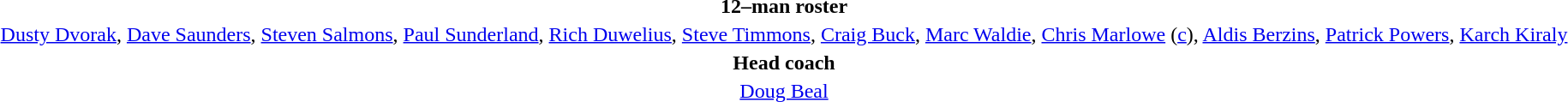<table style="text-align:center; margin-top:2em; margin-left:auto; margin-right:auto">
<tr>
<td><strong>12–man roster</strong></td>
</tr>
<tr>
<td><a href='#'>Dusty Dvorak</a>, <a href='#'>Dave Saunders</a>, <a href='#'>Steven Salmons</a>, <a href='#'>Paul Sunderland</a>, <a href='#'>Rich Duwelius</a>, <a href='#'>Steve Timmons</a>, <a href='#'>Craig Buck</a>, <a href='#'>Marc Waldie</a>, <a href='#'>Chris Marlowe</a> (<a href='#'>c</a>), <a href='#'>Aldis Berzins</a>, <a href='#'>Patrick Powers</a>, <a href='#'>Karch Kiraly</a></td>
</tr>
<tr>
<td><strong>Head coach</strong></td>
</tr>
<tr>
<td><a href='#'>Doug Beal</a></td>
</tr>
</table>
